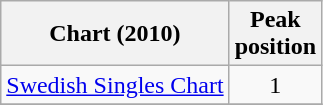<table class="wikitable">
<tr>
<th>Chart (2010)</th>
<th align="center">Peak<br>position</th>
</tr>
<tr>
<td><a href='#'>Swedish Singles Chart</a></td>
<td align="center">1</td>
</tr>
<tr>
</tr>
</table>
